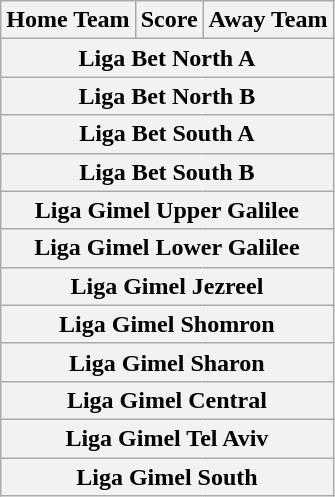<table class="wikitable" style="text-align: center">
<tr>
<th>Home Team</th>
<th>Score</th>
<th>Away Team</th>
</tr>
<tr>
<th colspan=3>Liga Bet North A<br></th>
</tr>
<tr>
<th colspan=3>Liga Bet North B<br></th>
</tr>
<tr>
<th colspan=3>Liga Bet South A<br></th>
</tr>
<tr>
<th colspan=3>Liga Bet South B<br></th>
</tr>
<tr>
<th colspan=3>Liga Gimel Upper Galilee<br></th>
</tr>
<tr>
<th colspan=3>Liga Gimel Lower Galilee<br></th>
</tr>
<tr>
<th colspan=3>Liga Gimel Jezreel<br></th>
</tr>
<tr>
<th colspan=3>Liga Gimel Shomron<br></th>
</tr>
<tr>
<th colspan=3>Liga Gimel Sharon<br></th>
</tr>
<tr>
<th colspan=3>Liga Gimel Central<br></th>
</tr>
<tr>
<th colspan=3>Liga Gimel Tel Aviv<br></th>
</tr>
<tr>
<th colspan=3>Liga Gimel South<br></th>
</tr>
</table>
